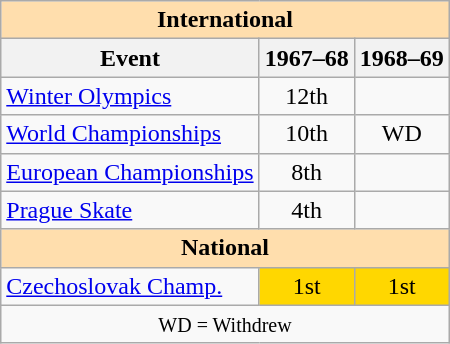<table class="wikitable" style="text-align:center">
<tr>
<th style="background-color: #ffdead; " colspan=3 align=center>International</th>
</tr>
<tr>
<th>Event</th>
<th>1967–68</th>
<th>1968–69</th>
</tr>
<tr>
<td align=left><a href='#'>Winter Olympics</a></td>
<td>12th</td>
<td></td>
</tr>
<tr>
<td align=left><a href='#'>World Championships</a></td>
<td>10th</td>
<td>WD</td>
</tr>
<tr>
<td align=left><a href='#'>European Championships</a></td>
<td>8th</td>
<td></td>
</tr>
<tr>
<td align=left><a href='#'>Prague Skate</a></td>
<td>4th</td>
<td></td>
</tr>
<tr>
<th style="background-color: #ffdead; " colspan=3 align=center>National</th>
</tr>
<tr>
<td align=left><a href='#'>Czechoslovak Champ.</a></td>
<td bgcolor=gold>1st</td>
<td bgcolor=gold>1st</td>
</tr>
<tr>
<td colspan=3 align=center><small> WD = Withdrew </small></td>
</tr>
</table>
